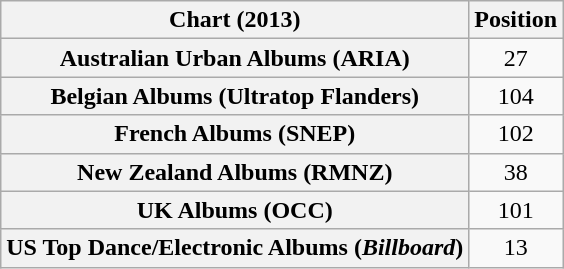<table class="wikitable plainrowheaders sortable">
<tr>
<th>Chart (2013)</th>
<th>Position</th>
</tr>
<tr>
<th scope="row">Australian Urban Albums (ARIA)</th>
<td style="text-align:center;">27</td>
</tr>
<tr>
<th scope="row">Belgian Albums (Ultratop Flanders)</th>
<td style="text-align:center;">104</td>
</tr>
<tr>
<th scope="row">French Albums (SNEP)</th>
<td style="text-align:center;">102</td>
</tr>
<tr>
<th scope="row">New Zealand Albums (RMNZ)</th>
<td style="text-align:center;">38</td>
</tr>
<tr>
<th scope="row">UK Albums (OCC)</th>
<td style="text-align:center;">101</td>
</tr>
<tr>
<th scope="row">US Top Dance/Electronic Albums (<em>Billboard</em>)</th>
<td style="text-align:center;">13</td>
</tr>
</table>
